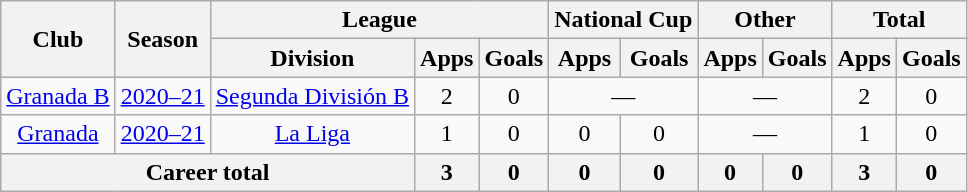<table class="wikitable" style="text-align:center">
<tr>
<th rowspan="2">Club</th>
<th rowspan="2">Season</th>
<th colspan="3">League</th>
<th colspan="2">National Cup</th>
<th colspan="2">Other</th>
<th colspan="2">Total</th>
</tr>
<tr>
<th>Division</th>
<th>Apps</th>
<th>Goals</th>
<th>Apps</th>
<th>Goals</th>
<th>Apps</th>
<th>Goals</th>
<th>Apps</th>
<th>Goals</th>
</tr>
<tr>
<td><a href='#'>Granada B</a></td>
<td><a href='#'>2020–21</a></td>
<td><a href='#'>Segunda División B</a></td>
<td>2</td>
<td>0</td>
<td colspan="2">—</td>
<td colspan="2">—</td>
<td>2</td>
<td>0</td>
</tr>
<tr>
<td><a href='#'>Granada</a></td>
<td><a href='#'>2020–21</a></td>
<td><a href='#'>La Liga</a></td>
<td>1</td>
<td>0</td>
<td>0</td>
<td>0</td>
<td colspan="2">—</td>
<td>1</td>
<td>0</td>
</tr>
<tr>
<th colspan="3">Career total</th>
<th>3</th>
<th>0</th>
<th>0</th>
<th>0</th>
<th>0</th>
<th>0</th>
<th>3</th>
<th>0</th>
</tr>
</table>
